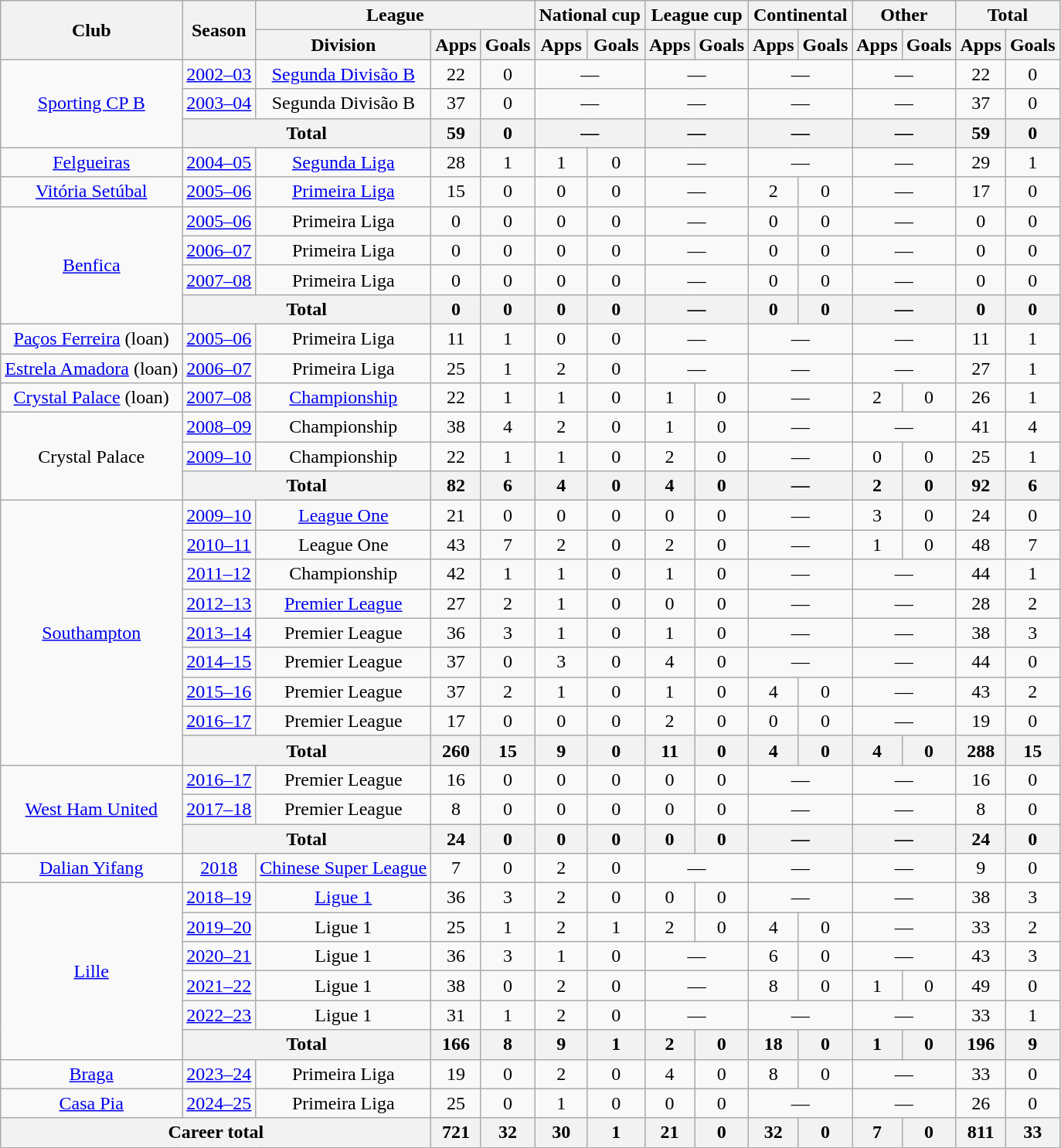<table class="wikitable" style="text-align:center">
<tr>
<th rowspan=2>Club</th>
<th rowspan=2>Season</th>
<th colspan=3>League</th>
<th colspan=2>National cup</th>
<th colspan=2>League cup</th>
<th colspan=2>Continental</th>
<th colspan=2>Other</th>
<th colspan=2>Total</th>
</tr>
<tr>
<th>Division</th>
<th>Apps</th>
<th>Goals</th>
<th>Apps</th>
<th>Goals</th>
<th>Apps</th>
<th>Goals</th>
<th>Apps</th>
<th>Goals</th>
<th>Apps</th>
<th>Goals</th>
<th>Apps</th>
<th>Goals</th>
</tr>
<tr>
<td rowspan="3"><a href='#'>Sporting CP B</a></td>
<td><a href='#'>2002–03</a></td>
<td><a href='#'>Segunda Divisão B</a></td>
<td>22</td>
<td>0</td>
<td colspan="2">—</td>
<td colspan="2">—</td>
<td colspan="2">—</td>
<td colspan="2">—</td>
<td>22</td>
<td>0</td>
</tr>
<tr>
<td><a href='#'>2003–04</a></td>
<td>Segunda Divisão B</td>
<td>37</td>
<td>0</td>
<td colspan="2">—</td>
<td colspan="2">—</td>
<td colspan="2">—</td>
<td colspan="2">—</td>
<td>37</td>
<td>0</td>
</tr>
<tr>
<th colspan="2">Total</th>
<th>59</th>
<th>0</th>
<th colspan="2">—</th>
<th colspan="2">—</th>
<th colspan="2">—</th>
<th colspan="2">—</th>
<th>59</th>
<th>0</th>
</tr>
<tr>
<td><a href='#'>Felgueiras</a></td>
<td><a href='#'>2004–05</a></td>
<td><a href='#'>Segunda Liga</a></td>
<td>28</td>
<td>1</td>
<td>1</td>
<td>0</td>
<td colspan="2">—</td>
<td colspan="2">—</td>
<td colspan="2">—</td>
<td>29</td>
<td>1</td>
</tr>
<tr>
<td><a href='#'>Vitória Setúbal</a></td>
<td><a href='#'>2005–06</a></td>
<td><a href='#'>Primeira Liga</a></td>
<td>15</td>
<td>0</td>
<td>0</td>
<td>0</td>
<td colspan="2">—</td>
<td>2</td>
<td>0</td>
<td colspan="2">—</td>
<td>17</td>
<td>0</td>
</tr>
<tr>
<td rowspan="4"><a href='#'>Benfica</a></td>
<td><a href='#'>2005–06</a></td>
<td>Primeira Liga</td>
<td>0</td>
<td>0</td>
<td>0</td>
<td>0</td>
<td colspan="2">—</td>
<td>0</td>
<td>0</td>
<td colspan="2">—</td>
<td>0</td>
<td>0</td>
</tr>
<tr>
<td><a href='#'>2006–07</a></td>
<td>Primeira Liga</td>
<td>0</td>
<td>0</td>
<td>0</td>
<td>0</td>
<td colspan="2">—</td>
<td>0</td>
<td>0</td>
<td colspan="2">—</td>
<td>0</td>
<td>0</td>
</tr>
<tr>
<td><a href='#'>2007–08</a></td>
<td>Primeira Liga</td>
<td>0</td>
<td>0</td>
<td>0</td>
<td>0</td>
<td colspan="2">—</td>
<td>0</td>
<td>0</td>
<td colspan="2">—</td>
<td>0</td>
<td>0</td>
</tr>
<tr>
<th colspan="2">Total</th>
<th>0</th>
<th>0</th>
<th>0</th>
<th>0</th>
<th colspan="2">—</th>
<th>0</th>
<th>0</th>
<th colspan="2">—</th>
<th>0</th>
<th>0</th>
</tr>
<tr>
<td><a href='#'>Paços Ferreira</a> (loan)</td>
<td><a href='#'>2005–06</a></td>
<td>Primeira Liga</td>
<td>11</td>
<td>1</td>
<td>0</td>
<td>0</td>
<td colspan="2">—</td>
<td colspan="2">—</td>
<td colspan="2">—</td>
<td>11</td>
<td>1</td>
</tr>
<tr>
<td><a href='#'>Estrela Amadora</a> (loan)</td>
<td><a href='#'>2006–07</a></td>
<td>Primeira Liga</td>
<td>25</td>
<td>1</td>
<td>2</td>
<td>0</td>
<td colspan="2">—</td>
<td colspan="2">—</td>
<td colspan="2">—</td>
<td>27</td>
<td>1</td>
</tr>
<tr>
<td><a href='#'>Crystal Palace</a> (loan)</td>
<td><a href='#'>2007–08</a></td>
<td><a href='#'>Championship</a></td>
<td>22</td>
<td>1</td>
<td>1</td>
<td>0</td>
<td>1</td>
<td>0</td>
<td colspan="2">—</td>
<td>2</td>
<td>0</td>
<td>26</td>
<td>1</td>
</tr>
<tr>
<td rowspan="3">Crystal Palace</td>
<td><a href='#'>2008–09</a></td>
<td>Championship</td>
<td>38</td>
<td>4</td>
<td>2</td>
<td>0</td>
<td>1</td>
<td>0</td>
<td colspan="2">—</td>
<td colspan="2">—</td>
<td>41</td>
<td>4</td>
</tr>
<tr>
<td><a href='#'>2009–10</a></td>
<td>Championship</td>
<td>22</td>
<td>1</td>
<td>1</td>
<td>0</td>
<td>2</td>
<td>0</td>
<td colspan="2">—</td>
<td>0</td>
<td>0</td>
<td>25</td>
<td>1</td>
</tr>
<tr>
<th colspan="2">Total</th>
<th>82</th>
<th>6</th>
<th>4</th>
<th>0</th>
<th>4</th>
<th>0</th>
<th colspan="2">—</th>
<th>2</th>
<th>0</th>
<th>92</th>
<th>6</th>
</tr>
<tr>
<td rowspan="9"><a href='#'>Southampton</a></td>
<td><a href='#'>2009–10</a></td>
<td><a href='#'>League One</a></td>
<td>21</td>
<td>0</td>
<td>0</td>
<td>0</td>
<td>0</td>
<td>0</td>
<td colspan="2">—</td>
<td>3</td>
<td>0</td>
<td>24</td>
<td>0</td>
</tr>
<tr>
<td><a href='#'>2010–11</a></td>
<td>League One</td>
<td>43</td>
<td>7</td>
<td>2</td>
<td>0</td>
<td>2</td>
<td>0</td>
<td colspan="2">—</td>
<td>1</td>
<td>0</td>
<td>48</td>
<td>7</td>
</tr>
<tr>
<td><a href='#'>2011–12</a></td>
<td>Championship</td>
<td>42</td>
<td>1</td>
<td>1</td>
<td>0</td>
<td>1</td>
<td>0</td>
<td colspan="2">—</td>
<td colspan="2">—</td>
<td>44</td>
<td>1</td>
</tr>
<tr>
<td><a href='#'>2012–13</a></td>
<td><a href='#'>Premier League</a></td>
<td>27</td>
<td>2</td>
<td>1</td>
<td>0</td>
<td>0</td>
<td>0</td>
<td colspan="2">—</td>
<td colspan="2">—</td>
<td>28</td>
<td>2</td>
</tr>
<tr>
<td><a href='#'>2013–14</a></td>
<td>Premier League</td>
<td>36</td>
<td>3</td>
<td>1</td>
<td>0</td>
<td>1</td>
<td>0</td>
<td colspan="2">—</td>
<td colspan="2">—</td>
<td>38</td>
<td>3</td>
</tr>
<tr>
<td><a href='#'>2014–15</a></td>
<td>Premier League</td>
<td>37</td>
<td>0</td>
<td>3</td>
<td>0</td>
<td>4</td>
<td>0</td>
<td colspan="2">—</td>
<td colspan="2">—</td>
<td>44</td>
<td>0</td>
</tr>
<tr>
<td><a href='#'>2015–16</a></td>
<td>Premier League</td>
<td>37</td>
<td>2</td>
<td>1</td>
<td>0</td>
<td>1</td>
<td>0</td>
<td>4</td>
<td>0</td>
<td colspan="2">—</td>
<td>43</td>
<td>2</td>
</tr>
<tr>
<td><a href='#'>2016–17</a></td>
<td>Premier League</td>
<td>17</td>
<td>0</td>
<td>0</td>
<td>0</td>
<td>2</td>
<td>0</td>
<td>0</td>
<td>0</td>
<td colspan=2>—</td>
<td>19</td>
<td>0</td>
</tr>
<tr>
<th colspan="2">Total</th>
<th>260</th>
<th>15</th>
<th>9</th>
<th>0</th>
<th>11</th>
<th>0</th>
<th>4</th>
<th>0</th>
<th>4</th>
<th>0</th>
<th>288</th>
<th>15</th>
</tr>
<tr>
<td rowspan="3"><a href='#'>West Ham United</a></td>
<td><a href='#'>2016–17</a></td>
<td>Premier League</td>
<td>16</td>
<td>0</td>
<td>0</td>
<td>0</td>
<td>0</td>
<td>0</td>
<td colspan="2">—</td>
<td colspan="2">—</td>
<td>16</td>
<td>0</td>
</tr>
<tr>
<td><a href='#'>2017–18</a></td>
<td>Premier League</td>
<td>8</td>
<td>0</td>
<td>0</td>
<td>0</td>
<td>0</td>
<td>0</td>
<td colspan="2">—</td>
<td colspan="2">—</td>
<td>8</td>
<td>0</td>
</tr>
<tr>
<th colspan="2">Total</th>
<th>24</th>
<th>0</th>
<th>0</th>
<th>0</th>
<th>0</th>
<th>0</th>
<th colspan="2">—</th>
<th colspan="2">—</th>
<th>24</th>
<th>0</th>
</tr>
<tr>
<td><a href='#'>Dalian Yifang</a></td>
<td><a href='#'>2018</a></td>
<td><a href='#'>Chinese Super League</a></td>
<td>7</td>
<td>0</td>
<td>2</td>
<td>0</td>
<td colspan="2">—</td>
<td colspan="2">—</td>
<td colspan="2">—</td>
<td>9</td>
<td>0</td>
</tr>
<tr>
<td rowspan="6"><a href='#'>Lille</a></td>
<td><a href='#'>2018–19</a></td>
<td><a href='#'>Ligue 1</a></td>
<td>36</td>
<td>3</td>
<td>2</td>
<td>0</td>
<td>0</td>
<td>0</td>
<td colspan="2">—</td>
<td colspan="2">—</td>
<td>38</td>
<td>3</td>
</tr>
<tr>
<td><a href='#'>2019–20</a></td>
<td>Ligue 1</td>
<td>25</td>
<td>1</td>
<td>2</td>
<td>1</td>
<td>2</td>
<td>0</td>
<td>4</td>
<td>0</td>
<td colspan="2">—</td>
<td>33</td>
<td>2</td>
</tr>
<tr>
<td><a href='#'>2020–21</a></td>
<td>Ligue 1</td>
<td>36</td>
<td>3</td>
<td>1</td>
<td>0</td>
<td colspan="2">—</td>
<td>6</td>
<td>0</td>
<td colspan="2">—</td>
<td>43</td>
<td>3</td>
</tr>
<tr>
<td><a href='#'>2021–22</a></td>
<td>Ligue 1</td>
<td>38</td>
<td>0</td>
<td>2</td>
<td>0</td>
<td colspan="2">—</td>
<td>8</td>
<td>0</td>
<td>1</td>
<td>0</td>
<td>49</td>
<td>0</td>
</tr>
<tr>
<td><a href='#'>2022–23</a></td>
<td>Ligue 1</td>
<td>31</td>
<td>1</td>
<td>2</td>
<td>0</td>
<td colspan="2">—</td>
<td colspan="2">—</td>
<td colspan="2">—</td>
<td>33</td>
<td>1</td>
</tr>
<tr>
<th colspan="2">Total</th>
<th>166</th>
<th>8</th>
<th>9</th>
<th>1</th>
<th>2</th>
<th>0</th>
<th>18</th>
<th>0</th>
<th>1</th>
<th>0</th>
<th>196</th>
<th>9</th>
</tr>
<tr>
<td><a href='#'>Braga</a></td>
<td><a href='#'>2023–24</a></td>
<td>Primeira Liga</td>
<td>19</td>
<td>0</td>
<td>2</td>
<td>0</td>
<td>4</td>
<td>0</td>
<td>8</td>
<td>0</td>
<td colspan="2">—</td>
<td>33</td>
<td>0</td>
</tr>
<tr>
<td><a href='#'>Casa Pia</a></td>
<td><a href='#'>2024–25</a></td>
<td>Primeira Liga</td>
<td>25</td>
<td>0</td>
<td>1</td>
<td>0</td>
<td>0</td>
<td>0</td>
<td colspan="2">—</td>
<td colspan="2">—</td>
<td>26</td>
<td>0</td>
</tr>
<tr>
<th colspan="3">Career total</th>
<th>721</th>
<th>32</th>
<th>30</th>
<th>1</th>
<th>21</th>
<th>0</th>
<th>32</th>
<th>0</th>
<th>7</th>
<th>0</th>
<th>811</th>
<th>33</th>
</tr>
</table>
